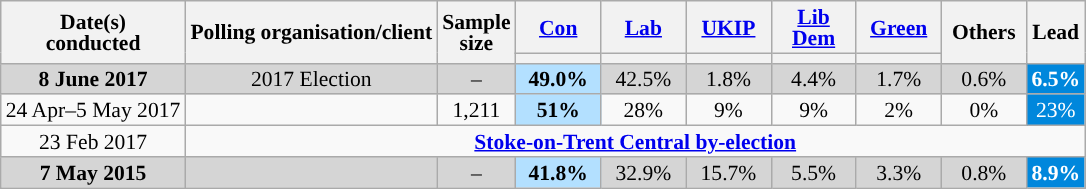<table class="wikitable sortable mw-datatable" style="text-align:center;font-size:90%;line-height:14px;">
<tr>
<th rowspan="2">Date(s)<br>conducted</th>
<th rowspan="2">Polling organisation/client</th>
<th rowspan="2">Sample<br>size</th>
<th style="width:50px;" class="unsortable"><a href='#'>Con</a></th>
<th style="width:50px;" class="unsortable"><a href='#'>Lab</a></th>
<th style="width:50px;" class="unsortable"><a href='#'>UKIP</a></th>
<th style="width:50px;" class="unsortable"><a href='#'>Lib Dem</a></th>
<th style="width:50px;" class="unsortable"><a href='#'>Green</a></th>
<th style="width:50px;" rowspan="2" class="unsortable">Others</th>
<th class="unsortable" style="width:20px;" rowspan="2">Lead</th>
</tr>
<tr>
<th class="unsortable" style="color:inherit;background:"></th>
<th class="unsortable" style="color:inherit;background:"></th>
<th class="unsortable" style="color:inherit;background:"></th>
<th class="unsortable" style="color:inherit;background:"></th>
<th class="unsortable" style="color:inherit;background:"></th>
</tr>
<tr>
<td style="background:#D5D5D5"><strong>8 June 2017</strong></td>
<td style="background:#D5D5D5">2017 Election</td>
<td style="background:#D5D5D5">–</td>
<td style="background:#B3E0FF"><strong>49.0%</strong></td>
<td style="background:#D5D5D5">42.5%</td>
<td style="background:#D5D5D5">1.8%</td>
<td style="background:#D5D5D5">4.4%</td>
<td style="background:#D5D5D5">1.7%</td>
<td style="background:#D5D5D5">0.6%</td>
<td style="background:#0087DC; color:white;"><strong>6.5%</strong></td>
</tr>
<tr>
<td>24 Apr–5 May 2017</td>
<td></td>
<td>1,211</td>
<td style="background:#B3E0FF"><strong>51%</strong></td>
<td>28%</td>
<td>9%</td>
<td>9%</td>
<td>2%</td>
<td>0%</td>
<td style="background:#0087DC; color:white;">23%</td>
</tr>
<tr>
<td>23 Feb 2017</td>
<td colspan="10"><strong><a href='#'>Stoke-on-Trent Central by-election</a></strong></td>
</tr>
<tr>
<td style="background:#D5D5D5"><strong>7 May 2015</strong></td>
<td style="background:#D5D5D5"></td>
<td style="background:#D5D5D5">–</td>
<td style="background:#B3E0FF"><strong>41.8%</strong></td>
<td style="background:#D5D5D5">32.9%</td>
<td style="background:#D5D5D5">15.7%</td>
<td style="background:#D5D5D5">5.5%</td>
<td style="background:#D5D5D5">3.3%</td>
<td style="background:#D5D5D5">0.8%</td>
<td style="background:#0087DC; color:white;"><strong>8.9%</strong></td>
</tr>
</table>
